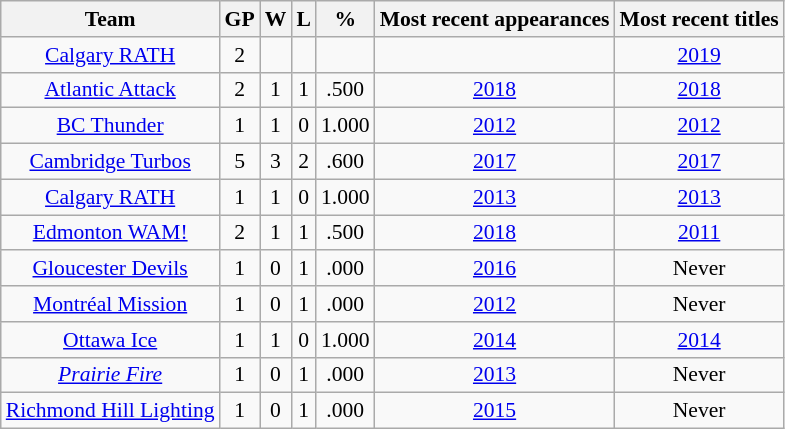<table class="wikitable sortable" style="text-align:center; font-size:90%">
<tr>
<th>Team</th>
<th>GP</th>
<th>W</th>
<th>L</th>
<th>%</th>
<th>Most recent appearances</th>
<th>Most recent titles</th>
</tr>
<tr>
<td style="text-align:center;"><a href='#'>Calgary RATH</a></td>
<td>2</td>
<td style="text-align:center;"></td>
<td style="text-align:center;"></td>
<td style="text-align:center;"></td>
<td style="text-align:center;"></td>
<td style="text-align:center;"><a href='#'>2019</a></td>
</tr>
<tr>
<td style="text-align:center;"><a href='#'>Atlantic Attack</a></td>
<td>2</td>
<td style="text-align:center;">1</td>
<td style="text-align:center;">1</td>
<td style="text-align:center;">.500</td>
<td style="text-align:center;"><a href='#'>2018</a></td>
<td style="text-align:center;"><a href='#'>2018</a></td>
</tr>
<tr>
<td style="text-align:center;"><a href='#'>BC Thunder</a></td>
<td>1</td>
<td style="text-align:center;">1</td>
<td style="text-align:center;">0</td>
<td style="text-align:center;">1.000</td>
<td style="text-align:center;"><a href='#'>2012</a></td>
<td style="text-align:center;"><a href='#'>2012</a></td>
</tr>
<tr>
<td style="text-align:center;"><a href='#'>Cambridge Turbos</a></td>
<td>5</td>
<td style="text-align:center;">3</td>
<td style="text-align:center;">2</td>
<td style="text-align:center;">.600</td>
<td style="text-align:center;"><a href='#'>2017</a></td>
<td style="text-align:center;"><a href='#'>2017</a></td>
</tr>
<tr>
<td style="text-align:center;"><a href='#'>Calgary RATH</a></td>
<td>1</td>
<td style="text-align:center;">1</td>
<td style="text-align:center;">0</td>
<td style="text-align:center;">1.000</td>
<td style="text-align:center;"><a href='#'>2013</a></td>
<td style="text-align:center;"><a href='#'>2013</a></td>
</tr>
<tr>
<td style="text-align:center;"><a href='#'>Edmonton WAM!</a></td>
<td>2</td>
<td style="text-align:center;">1</td>
<td style="text-align:center;">1</td>
<td style="text-align:center;">.500</td>
<td style="text-align:center;"><a href='#'>2018</a></td>
<td style="text-align:center;"><a href='#'>2011</a></td>
</tr>
<tr>
<td style="text-align:center;"><a href='#'>Gloucester Devils</a></td>
<td>1</td>
<td style="text-align:center;">0</td>
<td style="text-align:center;">1</td>
<td style="text-align:center;">.000</td>
<td style="text-align:center;"><a href='#'>2016</a></td>
<td style="text-align:center;">Never</td>
</tr>
<tr>
<td style="text-align:center;"><a href='#'>Montréal Mission</a></td>
<td>1</td>
<td style="text-align:center;">0</td>
<td style="text-align:center;">1</td>
<td style="text-align:center;">.000</td>
<td style="text-align:center;"><a href='#'>2012</a></td>
<td style="text-align:center;">Never</td>
</tr>
<tr>
<td style="text-align:center;"><a href='#'>Ottawa Ice</a></td>
<td>1</td>
<td style="text-align:center;">1</td>
<td style="text-align:center;">0</td>
<td style="text-align:center;">1.000</td>
<td style="text-align:center;"><a href='#'>2014</a></td>
<td style="text-align:center;"><a href='#'>2014</a></td>
</tr>
<tr>
<td style="text-align:center;"><em><a href='#'>Prairie Fire</a></em></td>
<td>1</td>
<td style="text-align:center;">0</td>
<td style="text-align:center;">1</td>
<td style="text-align:center;">.000</td>
<td style="text-align:center;"><a href='#'>2013</a></td>
<td style="text-align:center;">Never</td>
</tr>
<tr>
<td style="text-align:center;"><a href='#'>Richmond Hill Lighting</a></td>
<td>1</td>
<td style="text-align:center;">0</td>
<td style="text-align:center;">1</td>
<td style="text-align:center;">.000</td>
<td style="text-align:center;"><a href='#'>2015</a></td>
<td style="text-align:center;">Never</td>
</tr>
</table>
